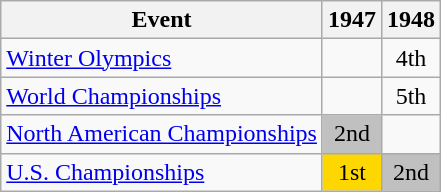<table class="wikitable">
<tr>
<th>Event</th>
<th>1947</th>
<th>1948</th>
</tr>
<tr>
<td><a href='#'>Winter Olympics</a></td>
<td></td>
<td align="center">4th</td>
</tr>
<tr>
<td><a href='#'>World Championships</a></td>
<td></td>
<td align="center">5th</td>
</tr>
<tr>
<td><a href='#'>North American Championships</a></td>
<td align="center" bgcolor="silver">2nd</td>
<td></td>
</tr>
<tr>
<td><a href='#'>U.S. Championships</a></td>
<td align="center" bgcolor="gold">1st</td>
<td align="center" bgcolor="silver">2nd</td>
</tr>
</table>
